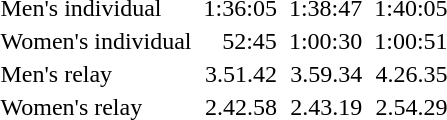<table>
<tr style="vertical-align:top;">
<td>Men's individual</td>
<td></td>
<td style="text-align:right;">1:36:05</td>
<td></td>
<td style="text-align:right;">1:38:47</td>
<td></td>
<td style="text-align:right;">1:40:05</td>
</tr>
<tr style="vertical-align:top;">
<td>Women's individual</td>
<td></td>
<td style="text-align:right;">52:45</td>
<td></td>
<td style="text-align:right;">1:00:30</td>
<td></td>
<td style="text-align:right;">1:00:51</td>
</tr>
<tr style="vertical-align:top;">
<td>Men's relay</td>
<td></td>
<td style="text-align:right;">3.51.42</td>
<td></td>
<td style="text-align:right;">3.59.34</td>
<td></td>
<td style="text-align:right;">4.26.35</td>
</tr>
<tr style="vertical-align:top;">
<td>Women's relay</td>
<td></td>
<td style="text-align:right;">2.42.58</td>
<td></td>
<td style="text-align:right;">2.43.19</td>
<td></td>
<td style="text-align:right;">2.54.29</td>
</tr>
</table>
